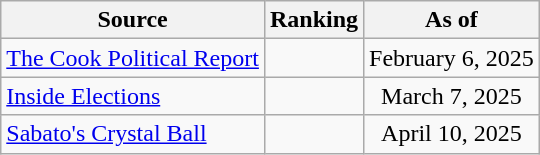<table class="wikitable" style="text-align:center">
<tr>
<th>Source</th>
<th>Ranking</th>
<th>As of</th>
</tr>
<tr>
<td align=left><a href='#'>The Cook Political Report</a></td>
<td></td>
<td>February 6, 2025</td>
</tr>
<tr>
<td align=left><a href='#'>Inside Elections</a></td>
<td></td>
<td>March 7, 2025</td>
</tr>
<tr>
<td align=left><a href='#'>Sabato's Crystal Ball</a></td>
<td></td>
<td>April 10, 2025</td>
</tr>
</table>
